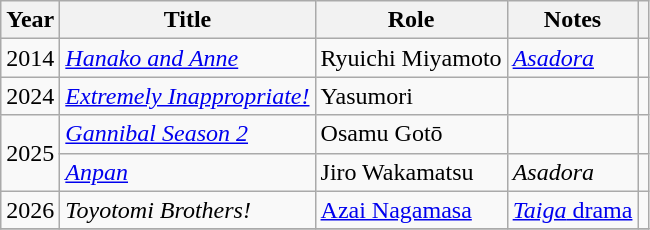<table class="wikitable sortable">
<tr>
<th>Year</th>
<th>Title</th>
<th>Role</th>
<th class="unsortable">Notes</th>
<th class="unsortable"></th>
</tr>
<tr>
<td>2014</td>
<td><em><a href='#'>Hanako and Anne</a></em></td>
<td>Ryuichi Miyamoto</td>
<td><em><a href='#'>Asadora</a></em></td>
<td></td>
</tr>
<tr>
<td>2024</td>
<td><em><a href='#'>Extremely Inappropriate!</a></em></td>
<td>Yasumori</td>
<td></td>
<td></td>
</tr>
<tr>
<td rowspan=2>2025</td>
<td><em><a href='#'>Gannibal Season 2</a></em></td>
<td>Osamu Gotō</td>
<td></td>
<td></td>
</tr>
<tr>
<td><em><a href='#'>Anpan</a></em></td>
<td>Jiro Wakamatsu</td>
<td><em>Asadora</em></td>
<td></td>
</tr>
<tr>
<td>2026</td>
<td><em>Toyotomi Brothers!</em></td>
<td><a href='#'>Azai Nagamasa</a></td>
<td><a href='#'><em>Taiga</em> drama</a></td>
<td></td>
</tr>
<tr>
</tr>
</table>
